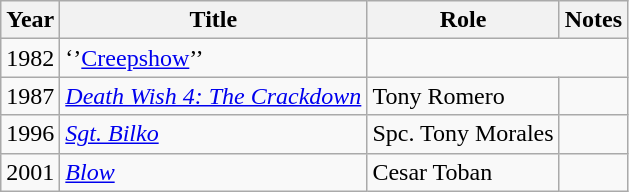<table class="wikitable">
<tr>
<th>Year</th>
<th>Title</th>
<th>Role</th>
<th>Notes</th>
</tr>
<tr>
<td>1982</td>
<td>‘’<a href='#'>Creepshow</a>’’</td>
</tr>
<tr>
<td>1987</td>
<td><em><a href='#'>Death Wish 4: The Crackdown</a></em></td>
<td>Tony Romero</td>
<td></td>
</tr>
<tr>
<td>1996</td>
<td><em><a href='#'>Sgt. Bilko</a></em></td>
<td>Spc. Tony Morales</td>
<td></td>
</tr>
<tr>
<td>2001</td>
<td><em><a href='#'>Blow</a></em></td>
<td>Cesar Toban</td>
<td></td>
</tr>
</table>
